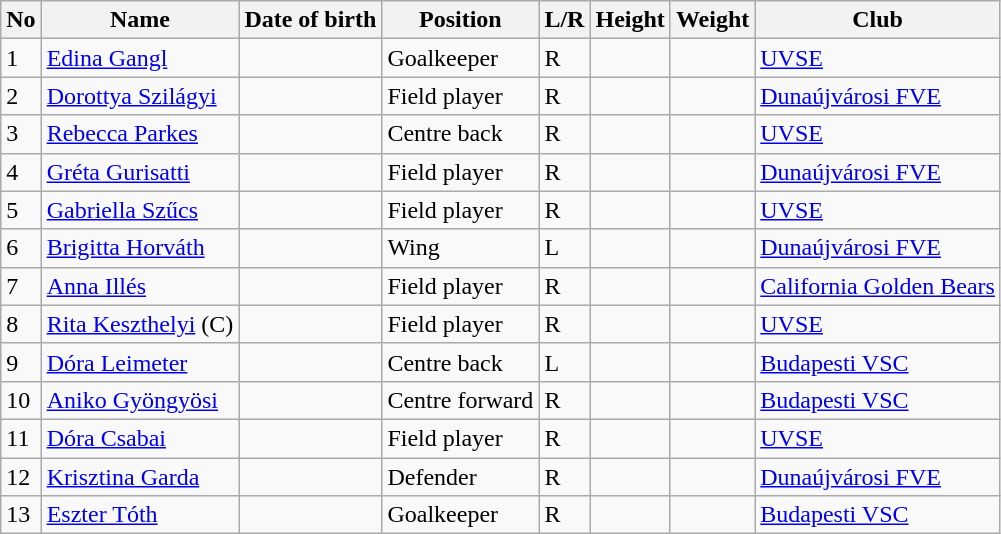<table class="wikitable sortable" text-align:center;">
<tr>
<th>No</th>
<th>Name</th>
<th>Date of birth</th>
<th>Position</th>
<th>L/R</th>
<th>Height</th>
<th>Weight</th>
<th>Club</th>
</tr>
<tr>
<td>1</td>
<td align=left><a href='#'>Edina Gangl</a></td>
<td align=left></td>
<td>Goalkeeper</td>
<td>R</td>
<td></td>
<td></td>
<td align=left> <a href='#'>UVSE</a></td>
</tr>
<tr>
<td>2</td>
<td align=left><a href='#'>Dorottya Szilágyi</a></td>
<td align=left></td>
<td>Field player</td>
<td>R</td>
<td></td>
<td></td>
<td align=left> <a href='#'>Dunaújvárosi FVE</a></td>
</tr>
<tr>
<td>3</td>
<td align=left><a href='#'>Rebecca Parkes</a></td>
<td align=left></td>
<td>Centre back</td>
<td>R</td>
<td></td>
<td></td>
<td align=left> <a href='#'>UVSE</a></td>
</tr>
<tr>
<td>4</td>
<td align=left><a href='#'>Gréta Gurisatti</a></td>
<td align=left></td>
<td>Field player</td>
<td>R</td>
<td></td>
<td></td>
<td align=left> <a href='#'>Dunaújvárosi FVE</a></td>
</tr>
<tr>
<td>5</td>
<td align=left><a href='#'>Gabriella Szűcs</a></td>
<td align=left></td>
<td>Field player</td>
<td>R</td>
<td></td>
<td></td>
<td align=left> <a href='#'>UVSE</a></td>
</tr>
<tr>
<td>6</td>
<td align=left><a href='#'>Brigitta Horváth</a></td>
<td align=left></td>
<td>Wing</td>
<td>L</td>
<td></td>
<td></td>
<td align=left> <a href='#'>Dunaújvárosi FVE</a></td>
</tr>
<tr>
<td>7</td>
<td align=left><a href='#'>Anna Illés</a></td>
<td align=left></td>
<td>Field player</td>
<td>R</td>
<td></td>
<td></td>
<td align=left> <a href='#'>California Golden Bears</a></td>
</tr>
<tr>
<td>8</td>
<td align=left><a href='#'>Rita Keszthelyi</a> (C)</td>
<td align=left></td>
<td>Field player</td>
<td>R</td>
<td></td>
<td></td>
<td align=left> <a href='#'>UVSE</a></td>
</tr>
<tr>
<td>9</td>
<td align=left><a href='#'>Dóra Leimeter</a></td>
<td align=left></td>
<td>Centre back</td>
<td>L</td>
<td></td>
<td></td>
<td align=left> <a href='#'>Budapesti VSC</a></td>
</tr>
<tr>
<td>10</td>
<td align=left><a href='#'>Aniko Gyöngyösi</a></td>
<td align=left></td>
<td>Centre forward</td>
<td>R</td>
<td></td>
<td></td>
<td align=left> <a href='#'>Budapesti VSC</a></td>
</tr>
<tr>
<td>11</td>
<td align=left><a href='#'>Dóra Csabai</a></td>
<td align=left></td>
<td>Field player</td>
<td>R</td>
<td></td>
<td></td>
<td align=left> <a href='#'>UVSE</a></td>
</tr>
<tr>
<td>12</td>
<td align=left><a href='#'>Krisztina Garda</a></td>
<td align=left></td>
<td>Defender</td>
<td>R</td>
<td></td>
<td></td>
<td align=left> <a href='#'>Dunaújvárosi FVE</a></td>
</tr>
<tr>
<td>13</td>
<td align=left><a href='#'>Eszter Tóth</a></td>
<td align=left></td>
<td>Goalkeeper</td>
<td>R</td>
<td></td>
<td></td>
<td align=left> <a href='#'>Budapesti VSC</a></td>
</tr>
</table>
